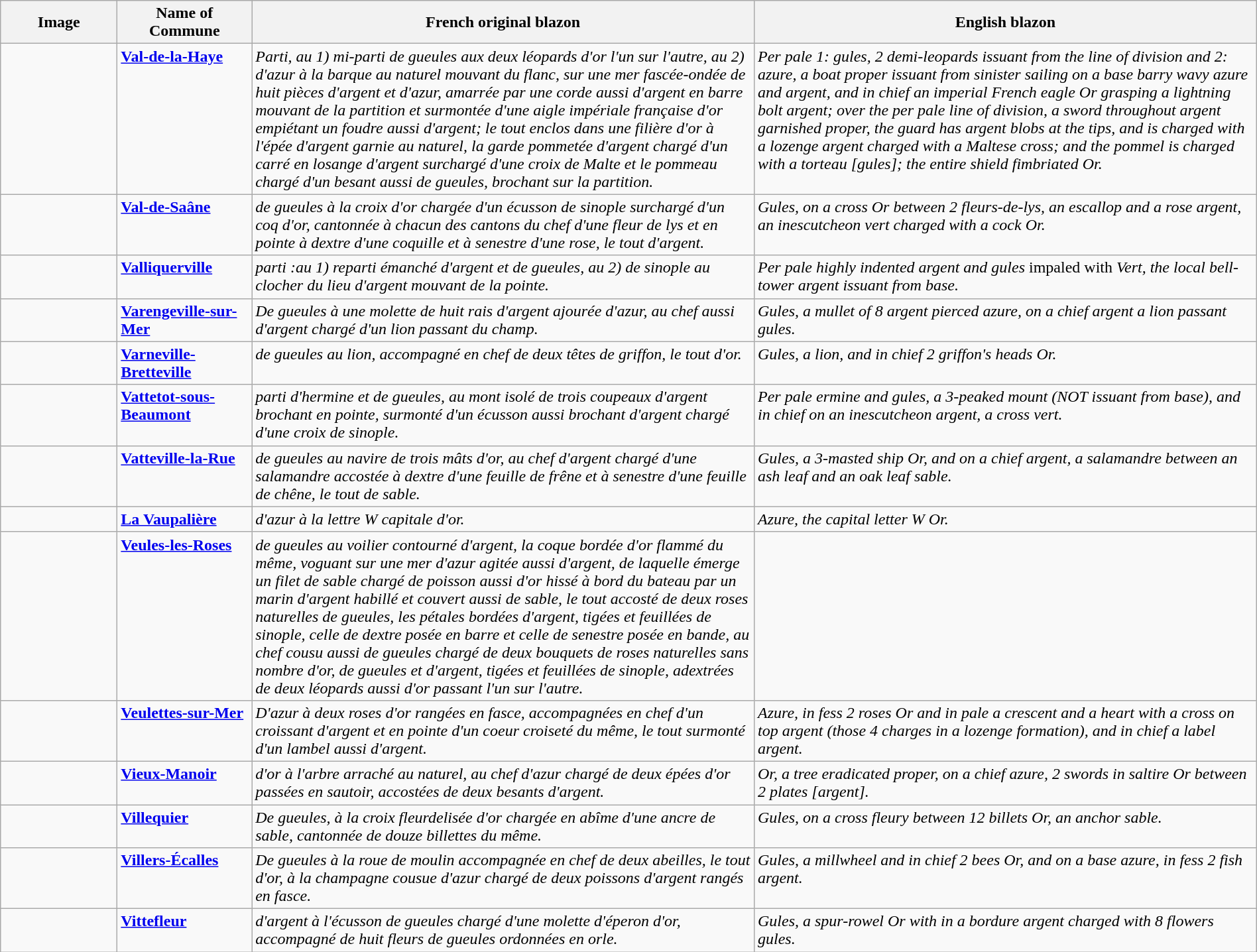<table class="wikitable" width="100%">
<tr>
<th width="110">Image</th>
<th>Name of Commune</th>
<th width="40%">French original blazon</th>
<th width="40%">English blazon</th>
</tr>
<tr valign=top>
<td align=center></td>
<td><strong><a href='#'>Val-de-la-Haye</a></strong></td>
<td><em>Parti, au 1) mi-parti de gueules aux deux léopards d'or l'un sur l'autre, au 2) d'azur à la barque au naturel mouvant du flanc, sur une mer fascée-ondée de huit pièces d'argent et d'azur, amarrée par une corde aussi d'argent en barre mouvant de la partition et surmontée d'une aigle impériale française d'or empiétant un foudre aussi d'argent; le tout enclos dans une filière d'or à l'épée d'argent garnie au naturel, la garde pommetée d'argent chargé d'un carré en losange d'argent surchargé d'une croix de Malte et le pommeau chargé d'un besant aussi de gueules, brochant sur la partition.</em></td>
<td><em>Per pale 1: gules, 2 demi-leopards issuant from the line of division and 2: azure, a boat proper issuant from sinister sailing on a base barry wavy azure and argent, and in chief an imperial French eagle Or grasping a lightning bolt argent; over the per pale line of division, a sword throughout argent garnished proper, the guard has argent blobs at the tips, and is charged with a lozenge argent charged with a Maltese cross; and the pommel is charged  with a torteau [gules]; the entire shield fimbriated Or.</em></td>
</tr>
<tr valign=top>
<td align=center></td>
<td><strong><a href='#'>Val-de-Saâne</a></strong></td>
<td><em>de gueules à la croix d'or chargée d'un écusson de sinople surchargé d'un coq d'or, cantonnée à chacun des cantons du chef d'une fleur de lys et en pointe à dextre d'une coquille et à senestre d'une rose, le tout d'argent.</em></td>
<td><em>Gules, on a cross Or between 2 fleurs-de-lys, an escallop and a rose argent, an inescutcheon vert charged with a cock Or.</em></td>
</tr>
<tr valign=top>
<td align=center></td>
<td><strong><a href='#'>Valliquerville</a></strong></td>
<td><em> parti :au 1) reparti émanché d'argent et de gueules, au 2) de sinople au clocher du lieu d'argent mouvant de la pointe.</em></td>
<td><em>Per pale highly indented argent and gules</em> impaled with <em>Vert, the local bell-tower argent issuant from base.</em></td>
</tr>
<tr valign=top>
<td align=center></td>
<td><strong><a href='#'>Varengeville-sur-Mer</a></strong></td>
<td><em>De gueules à une molette de huit rais d'argent ajourée d'azur, au chef aussi d'argent chargé d'un lion passant du champ.</em></td>
<td><em>Gules, a mullet of 8 argent pierced azure, on a chief argent a lion passant gules.</em></td>
</tr>
<tr valign=top>
<td align=center></td>
<td><strong><a href='#'>Varneville-Bretteville</a></strong></td>
<td><em> de gueules au lion, accompagné en chef de deux têtes de griffon, le tout d'or.</em></td>
<td><em>Gules, a lion, and in chief 2 griffon's heads Or.</em></td>
</tr>
<tr valign=top>
<td align=center></td>
<td><strong><a href='#'>Vattetot-sous-Beaumont</a></strong></td>
<td><em>parti d'hermine et de gueules, au mont isolé de trois coupeaux d'argent brochant en pointe, surmonté d'un écusson aussi brochant d'argent chargé d'une croix de sinople.</em></td>
<td><em>Per pale ermine and gules, a 3-peaked mount (NOT issuant from base), and in chief on an inescutcheon argent, a cross vert.</em></td>
</tr>
<tr valign=top>
<td align=center></td>
<td><strong><a href='#'>Vatteville-la-Rue</a></strong></td>
<td><em>de gueules au navire de trois mâts d'or, au chef d'argent chargé d'une salamandre accostée à dextre d'une feuille de frêne et à senestre d'une feuille de chêne, le tout de sable.</em></td>
<td><em>Gules, a 3-masted ship Or, and on a chief argent, a salamandre between an ash leaf and an oak leaf sable.</em></td>
</tr>
<tr valign=top>
<td align=center></td>
<td><strong><a href='#'>La Vaupalière</a></strong></td>
<td><em>d'azur à la lettre W capitale d'or.</em></td>
<td><em>Azure, the capital letter W Or.</em></td>
</tr>
<tr valign=top>
<td align=center></td>
<td><strong><a href='#'>Veules-les-Roses</a></strong></td>
<td><em>de gueules au voilier contourné d'argent, la coque bordée d'or flammé du même, voguant sur une mer d'azur agitée aussi d'argent, de laquelle émerge un filet de sable chargé de poisson aussi d'or hissé à bord du bateau par un marin d'argent habillé et couvert aussi de sable, le tout accosté de deux roses naturelles de gueules, les pétales bordées d'argent, tigées et feuillées de sinople, celle de dextre posée en barre et celle de senestre posée en bande, au chef cousu aussi de gueules chargé de deux bouquets de roses naturelles sans nombre d'or, de gueules et d'argent, tigées et feuillées de sinople, adextrées de deux léopards aussi d'or passant l'un sur l'autre.</em></td>
<td></td>
</tr>
<tr valign=top>
<td align=center></td>
<td><strong><a href='#'>Veulettes-sur-Mer</a></strong></td>
<td><em>D'azur à deux roses d'or rangées en fasce, accompagnées en chef d'un croissant d'argent et en pointe d'un coeur croiseté du même, le tout surmonté d'un lambel aussi d'argent.</em></td>
<td><em>Azure, in fess 2 roses Or and in pale a crescent and a heart with a cross on top argent (those 4 charges in a lozenge formation), and in chief a label argent.</em></td>
</tr>
<tr valign=top>
<td align=center></td>
<td><strong><a href='#'>Vieux-Manoir</a></strong></td>
<td><em>d'or à l'arbre arraché au naturel, au chef d'azur chargé de deux épées d'or passées en sautoir, accostées de deux besants d'argent.</em></td>
<td><em>Or, a tree eradicated proper, on a chief azure, 2 swords in saltire Or between 2 plates [argent].</em></td>
</tr>
<tr valign=top>
<td align=center></td>
<td><strong><a href='#'>Villequier</a></strong></td>
<td><em>De gueules, à la croix fleurdelisée d'or chargée en abîme d'une ancre de sable, cantonnée de douze billettes du même.</em></td>
<td><em>Gules, on a cross fleury between 12 billets Or, an anchor sable.</em></td>
</tr>
<tr valign=top>
<td align=center></td>
<td><strong><a href='#'>Villers-Écalles</a></strong></td>
<td><em>De gueules à la roue de moulin accompagnée en chef de deux abeilles, le tout d'or, à la champagne cousue d'azur chargé de deux poissons d'argent rangés en fasce.</em></td>
<td><em>Gules, a millwheel and in chief 2 bees Or, and on a base azure, in fess 2 fish argent.</em></td>
</tr>
<tr valign=top>
<td align=center></td>
<td><strong><a href='#'>Vittefleur</a></strong></td>
<td><em>d'argent à l'écusson de gueules chargé d'une molette d'éperon d'or, accompagné de huit fleurs de gueules ordonnées en orle.</em></td>
<td><em>Gules, a spur-rowel Or with in a bordure argent charged with 8 flowers gules.</em></td>
</tr>
</table>
